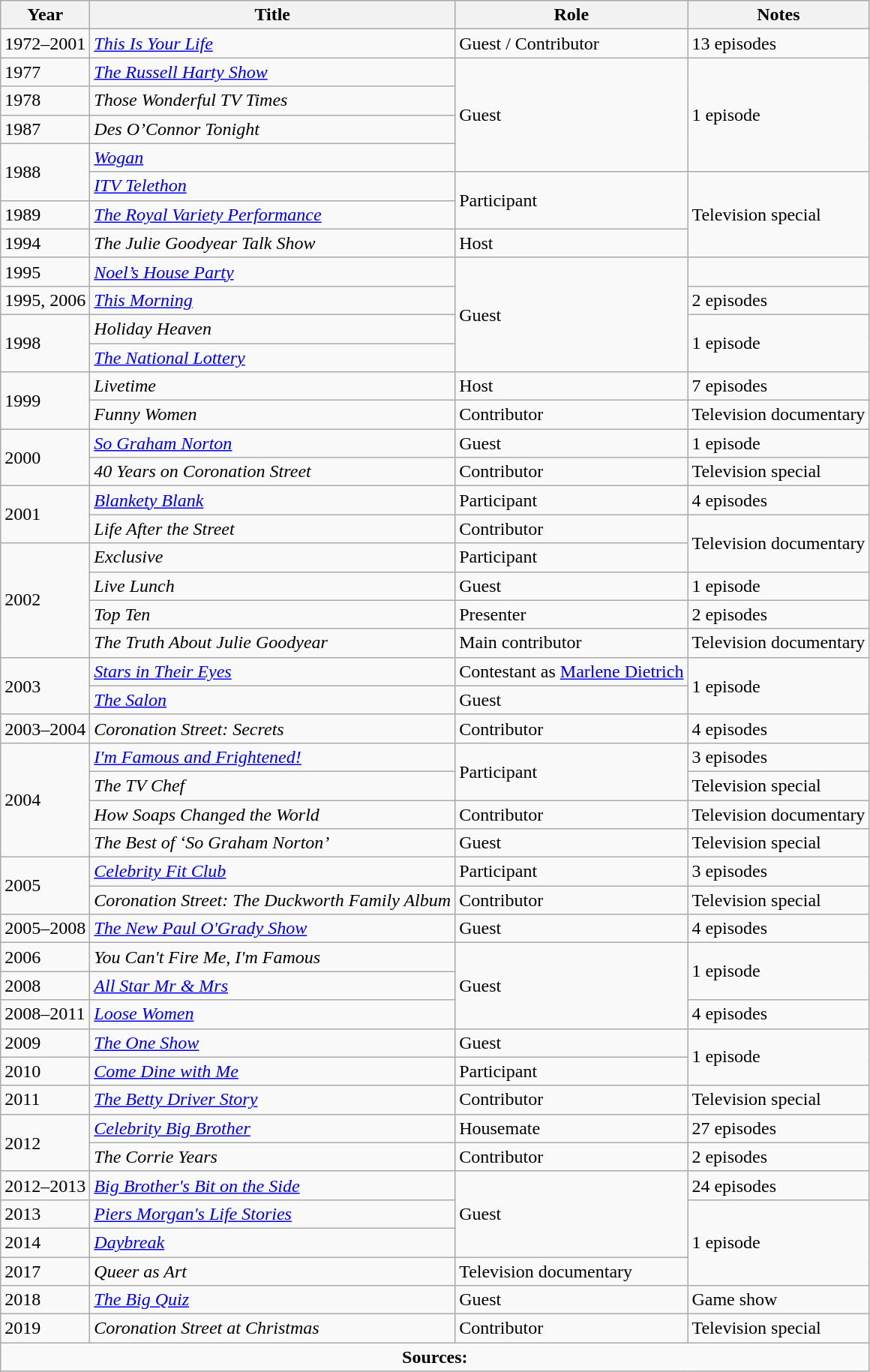<table class="wikitable">
<tr>
<th>Year</th>
<th>Title</th>
<th>Role</th>
<th>Notes</th>
</tr>
<tr>
<td>1972–2001</td>
<td><em><a href='#'>This Is Your Life</a></em></td>
<td>Guest / Contributor</td>
<td>13 episodes</td>
</tr>
<tr>
<td>1977</td>
<td><em><a href='#'>The Russell Harty Show</a></em></td>
<td rowspan="4">Guest</td>
<td rowspan="4">1 episode</td>
</tr>
<tr>
<td>1978</td>
<td><em>Those Wonderful TV Times</em></td>
</tr>
<tr>
<td>1987</td>
<td><em>Des O’Connor Tonight</em></td>
</tr>
<tr>
<td rowspan="2">1988</td>
<td><em><a href='#'>Wogan</a></em></td>
</tr>
<tr>
<td><em><a href='#'>ITV Telethon</a></em></td>
<td rowspan="2">Participant</td>
<td rowspan="3">Television special</td>
</tr>
<tr>
<td>1989</td>
<td><em><a href='#'>The Royal Variety Performance</a></em></td>
</tr>
<tr>
<td>1994</td>
<td><em>The Julie Goodyear Talk Show</em></td>
<td>Host</td>
</tr>
<tr>
<td>1995</td>
<td><em><a href='#'>Noel’s House Party</a></em></td>
<td rowspan="4">Guest</td>
<td></td>
</tr>
<tr>
<td>1995, 2006</td>
<td><em><a href='#'>This Morning</a></em></td>
<td>2 episodes</td>
</tr>
<tr>
<td rowspan="2">1998</td>
<td><em>Holiday Heaven</em></td>
<td rowspan="2">1 episode</td>
</tr>
<tr>
<td><em><a href='#'>The National Lottery</a></em></td>
</tr>
<tr>
<td rowspan="2">1999</td>
<td><em>Livetime</em></td>
<td>Host</td>
<td>7 episodes</td>
</tr>
<tr>
<td><em>Funny Women</em></td>
<td>Contributor</td>
<td>Television documentary</td>
</tr>
<tr>
<td rowspan="2">2000</td>
<td><em><a href='#'>So Graham Norton</a></em></td>
<td>Guest</td>
<td>1 episode</td>
</tr>
<tr>
<td><em>40 Years on Coronation Street</em></td>
<td>Contributor</td>
<td>Television special</td>
</tr>
<tr>
<td rowspan="2">2001</td>
<td><em><a href='#'>Blankety Blank</a></em></td>
<td>Participant</td>
<td>4 episodes</td>
</tr>
<tr>
<td><em>Life After the Street</em></td>
<td>Contributor</td>
<td rowspan="2">Television documentary</td>
</tr>
<tr>
<td rowspan="4">2002</td>
<td><em>Exclusive</em></td>
<td>Participant</td>
</tr>
<tr>
<td><em>Live Lunch</em></td>
<td>Guest</td>
<td>1 episode</td>
</tr>
<tr>
<td><em>Top Ten</em></td>
<td>Presenter</td>
<td>2 episodes</td>
</tr>
<tr>
<td><em>The Truth About Julie Goodyear</em></td>
<td>Main contributor</td>
<td>Television documentary</td>
</tr>
<tr>
<td rowspan="2">2003</td>
<td><em><a href='#'>Stars in Their Eyes</a></em></td>
<td>Contestant as <a href='#'>Marlene Dietrich</a></td>
<td rowspan="2">1 episode</td>
</tr>
<tr>
<td><em><a href='#'>The Salon</a></em></td>
<td>Guest</td>
</tr>
<tr>
<td>2003–2004</td>
<td><em>Coronation Street: Secrets</em></td>
<td>Contributor</td>
<td>4 episodes</td>
</tr>
<tr>
<td rowspan="4">2004</td>
<td><em><a href='#'>I'm Famous and Frightened!</a></em></td>
<td rowspan="2">Participant</td>
<td>3 episodes</td>
</tr>
<tr>
<td><em>The TV Chef</em></td>
<td>Television special</td>
</tr>
<tr>
<td><em>How Soaps Changed the World</em></td>
<td>Contributor</td>
<td>Television documentary</td>
</tr>
<tr>
<td><em>The Best of ‘So Graham Norton’</em></td>
<td>Guest</td>
<td>Television special</td>
</tr>
<tr>
<td rowspan="2">2005</td>
<td><em><a href='#'>Celebrity Fit Club</a></em></td>
<td>Participant</td>
<td>3 episodes</td>
</tr>
<tr>
<td><em>Coronation Street: The Duckworth Family Album</em></td>
<td>Contributor</td>
<td>Television special</td>
</tr>
<tr>
<td>2005–2008</td>
<td><em><a href='#'>The New Paul O'Grady Show</a></em></td>
<td>Guest</td>
<td>4 episodes</td>
</tr>
<tr>
<td>2006</td>
<td><em>You Can't Fire Me, I'm Famous</em></td>
<td rowspan="3">Guest</td>
<td rowspan="2">1 episode</td>
</tr>
<tr>
<td>2008</td>
<td><em><a href='#'>All Star Mr & Mrs</a></em></td>
</tr>
<tr>
<td>2008–2011</td>
<td><em><a href='#'>Loose Women</a></em></td>
<td>4 episodes</td>
</tr>
<tr>
<td>2009</td>
<td><em><a href='#'>The One Show</a></em></td>
<td>Guest</td>
<td rowspan="2">1 episode</td>
</tr>
<tr>
<td>2010</td>
<td><em><a href='#'>Come Dine with Me</a></em></td>
<td>Participant</td>
</tr>
<tr>
<td>2011</td>
<td><em><a href='#'>The Betty Driver Story</a></em></td>
<td>Contributor</td>
<td>Television special</td>
</tr>
<tr>
<td rowspan="2">2012</td>
<td><em><a href='#'>Celebrity Big Brother</a></em></td>
<td>Housemate</td>
<td>27 episodes</td>
</tr>
<tr>
<td><em>The Corrie Years</em></td>
<td>Contributor</td>
<td>2 episodes</td>
</tr>
<tr>
<td>2012–2013</td>
<td><em><a href='#'>Big Brother's Bit on the Side</a></em></td>
<td rowspan="3">Guest</td>
<td>24 episodes</td>
</tr>
<tr>
<td>2013</td>
<td><em><a href='#'>Piers Morgan's Life Stories</a></em></td>
<td rowspan="3">1 episode</td>
</tr>
<tr>
<td>2014</td>
<td><em><a href='#'>Daybreak</a></em></td>
</tr>
<tr>
<td>2017</td>
<td><em>Queer as Art</em></td>
<td>Television documentary</td>
</tr>
<tr>
<td>2018</td>
<td><em><a href='#'>The Big Quiz</a></em></td>
<td>Guest</td>
<td>Game show</td>
</tr>
<tr>
<td>2019</td>
<td><em>Coronation Street at Christmas</em></td>
<td>Contributor</td>
<td>Television special</td>
</tr>
<tr>
<td colspan="4" style="text-align: center;"><strong>Sources:</strong> </td>
</tr>
</table>
